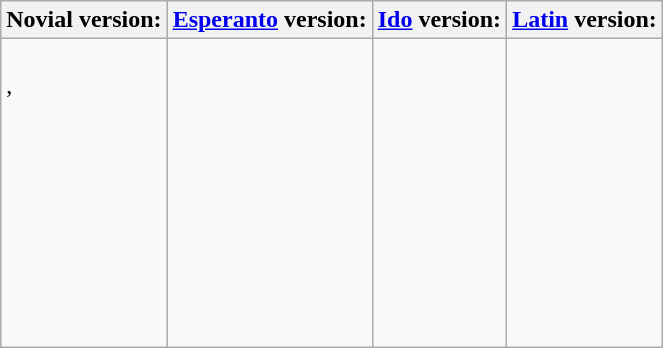<table class="wikitable">
<tr>
<th>Novial version:</th>
<th><a href='#'>Esperanto</a> version:</th>
<th><a href='#'>Ido</a> version:</th>
<th><a href='#'>Latin</a> version:</th>
</tr>
<tr>
<td><br>,<br>
<br>
<br>
<br>
<br>
<br>
<br>
<br>
<br>
<br>
</td>
<td><br><br>
<br>
<br>
<br>
<br>
<br>
<br>
<br>
<br>
<br>
</td>
<td><br><br>
<br>
<br>
<br>
<br>
<br>
<br>
<br>
<br>
<br>
</td>
<td><br><br>
<br>
<br>
<br>
<br>
<br>
<br>
<br>
<br>
<br>
</td>
</tr>
</table>
